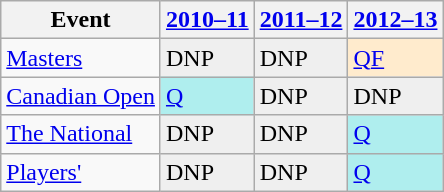<table class="wikitable" border="1">
<tr>
<th>Event</th>
<th><a href='#'>2010–11</a></th>
<th><a href='#'>2011–12</a></th>
<th><a href='#'>2012–13</a></th>
</tr>
<tr>
<td><a href='#'>Masters</a></td>
<td style="background:#EFEFEF;">DNP</td>
<td style="background:#EFEFEF;">DNP</td>
<td style="background:#ffebcd;"><a href='#'>QF</a></td>
</tr>
<tr>
<td><a href='#'>Canadian Open</a></td>
<td style="background:#afeeee;"><a href='#'>Q</a></td>
<td style="background:#EFEFEF;">DNP</td>
<td style="background:#EFEFEF;">DNP</td>
</tr>
<tr>
<td><a href='#'>The National</a></td>
<td style="background:#EFEFEF;">DNP</td>
<td style="background:#EFEFEF;">DNP</td>
<td style="background:#afeeee;"><a href='#'>Q</a></td>
</tr>
<tr>
<td><a href='#'>Players'</a></td>
<td style="background:#EFEFEF;">DNP</td>
<td style="background:#EFEFEF;">DNP</td>
<td style="background:#afeeee;"><a href='#'>Q</a></td>
</tr>
</table>
